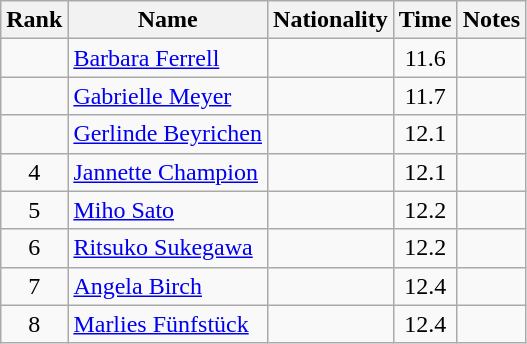<table class="wikitable sortable" style="text-align:center">
<tr>
<th>Rank</th>
<th>Name</th>
<th>Nationality</th>
<th>Time</th>
<th>Notes</th>
</tr>
<tr>
<td></td>
<td align=left><a href='#'>Barbara Ferrell</a></td>
<td align=left></td>
<td>11.6</td>
<td></td>
</tr>
<tr>
<td></td>
<td align=left><a href='#'>Gabrielle Meyer</a></td>
<td align=left></td>
<td>11.7</td>
<td></td>
</tr>
<tr>
<td></td>
<td align=left><a href='#'>Gerlinde Beyrichen</a></td>
<td align=left></td>
<td>12.1</td>
<td></td>
</tr>
<tr>
<td>4</td>
<td align=left><a href='#'>Jannette Champion</a></td>
<td align=left></td>
<td>12.1</td>
<td></td>
</tr>
<tr>
<td>5</td>
<td align=left><a href='#'>Miho Sato</a></td>
<td align=left></td>
<td>12.2</td>
<td></td>
</tr>
<tr>
<td>6</td>
<td align=left><a href='#'>Ritsuko Sukegawa</a></td>
<td align=left></td>
<td>12.2</td>
<td></td>
</tr>
<tr>
<td>7</td>
<td align=left><a href='#'>Angela Birch</a></td>
<td align=left></td>
<td>12.4</td>
<td></td>
</tr>
<tr>
<td>8</td>
<td align=left><a href='#'>Marlies Fünfstück</a></td>
<td align=left></td>
<td>12.4</td>
<td></td>
</tr>
</table>
